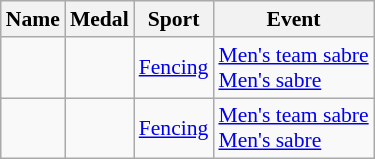<table class="wikitable sortable" style="font-size:90%">
<tr>
<th>Name</th>
<th>Medal</th>
<th>Sport</th>
<th>Event</th>
</tr>
<tr>
<td></td>
<td><br></td>
<td><a href='#'>Fencing</a></td>
<td><a href='#'>Men's team sabre</a><br><a href='#'>Men's sabre</a></td>
</tr>
<tr>
<td></td>
<td><br></td>
<td><a href='#'>Fencing</a></td>
<td><a href='#'>Men's team sabre</a><br><a href='#'>Men's sabre</a></td>
</tr>
</table>
